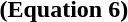<table>
<tr>
<th width="150pt" align="left">(Equation 6)</th>
<th width="225pt" align="left"></th>
</tr>
</table>
